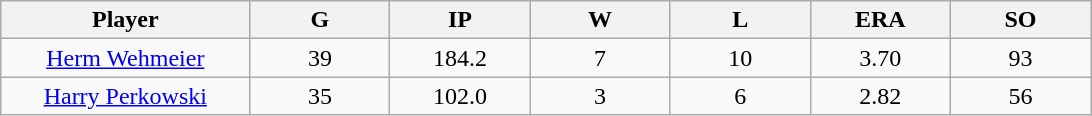<table class="wikitable sortable">
<tr>
<th bgcolor="#DDDDFF" width="16%">Player</th>
<th bgcolor="#DDDDFF" width="9%">G</th>
<th bgcolor="#DDDDFF" width="9%">IP</th>
<th bgcolor="#DDDDFF" width="9%">W</th>
<th bgcolor="#DDDDFF" width="9%">L</th>
<th bgcolor="#DDDDFF" width="9%">ERA</th>
<th bgcolor="#DDDDFF" width="9%">SO</th>
</tr>
<tr align="center">
<td><a href='#'>Herm Wehmeier</a></td>
<td>39</td>
<td>184.2</td>
<td>7</td>
<td>10</td>
<td>3.70</td>
<td>93</td>
</tr>
<tr align="center">
<td><a href='#'>Harry Perkowski</a></td>
<td>35</td>
<td>102.0</td>
<td>3</td>
<td>6</td>
<td>2.82</td>
<td>56</td>
</tr>
</table>
